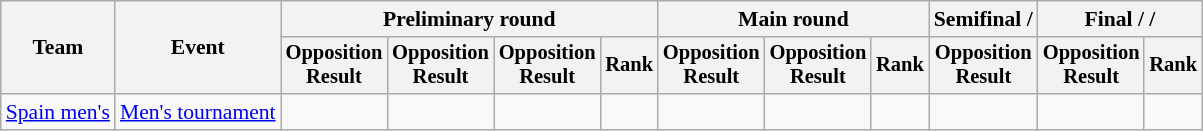<table class=wikitable style=font-size:90%>
<tr>
<th rowspan=2>Team</th>
<th rowspan=2>Event</th>
<th colspan=4>Preliminary round</th>
<th colspan=3>Main round</th>
<th>Semifinal / </th>
<th colspan=2>Final /  / </th>
</tr>
<tr style=font-size:95%>
<th>Opposition<br>Result</th>
<th>Opposition<br>Result</th>
<th>Opposition<br>Result</th>
<th>Rank</th>
<th>Opposition<br>Result</th>
<th>Opposition<br>Result</th>
<th>Rank</th>
<th>Opposition<br>Result</th>
<th>Opposition<br>Result</th>
<th>Rank</th>
</tr>
<tr align=center>
<td align=left><a href='#'>Spain men's</a></td>
<td align=left><a href='#'>Men's tournament</a></td>
<td></td>
<td></td>
<td></td>
<td></td>
<td></td>
<td></td>
<td></td>
<td></td>
<td></td>
</tr>
</table>
